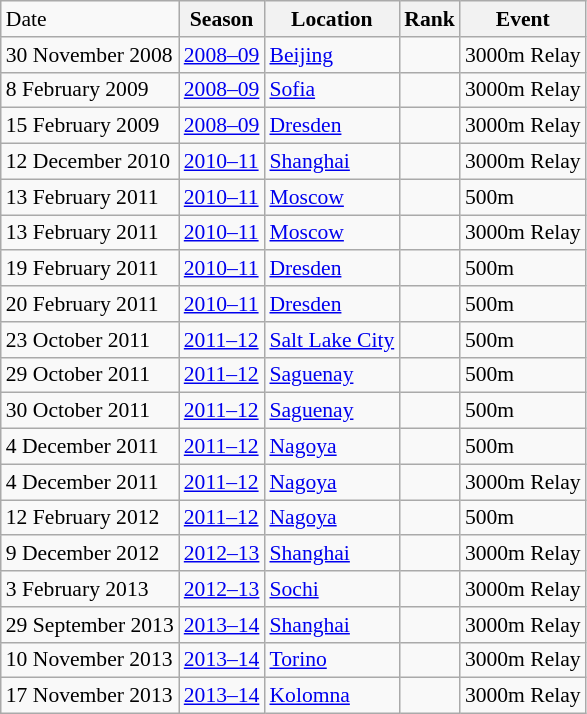<table class="wikitable sortable" style="font-size:90%" style="text-align:center">
<tr>
<td>Date</td>
<th>Season</th>
<th>Location</th>
<th>Rank</th>
<th>Event</th>
</tr>
<tr>
<td>30 November 2008</td>
<td><a href='#'>2008–09</a></td>
<td><a href='#'>Beijing</a></td>
<td></td>
<td>3000m Relay</td>
</tr>
<tr>
<td>8 February 2009</td>
<td><a href='#'>2008–09</a></td>
<td><a href='#'>Sofia</a></td>
<td></td>
<td>3000m Relay</td>
</tr>
<tr>
<td>15 February 2009</td>
<td><a href='#'>2008–09</a></td>
<td><a href='#'>Dresden</a></td>
<td></td>
<td>3000m Relay</td>
</tr>
<tr>
<td>12 December 2010</td>
<td><a href='#'>2010–11</a></td>
<td><a href='#'>Shanghai</a></td>
<td></td>
<td>3000m Relay</td>
</tr>
<tr>
<td>13 February 2011</td>
<td><a href='#'>2010–11</a></td>
<td><a href='#'>Moscow</a></td>
<td></td>
<td>500m</td>
</tr>
<tr>
<td>13 February 2011</td>
<td><a href='#'>2010–11</a></td>
<td><a href='#'>Moscow</a></td>
<td></td>
<td>3000m Relay</td>
</tr>
<tr>
<td>19 February 2011</td>
<td><a href='#'>2010–11</a></td>
<td><a href='#'>Dresden</a></td>
<td></td>
<td>500m</td>
</tr>
<tr>
<td>20 February 2011</td>
<td><a href='#'>2010–11</a></td>
<td><a href='#'>Dresden</a></td>
<td></td>
<td>500m</td>
</tr>
<tr>
<td>23 October 2011</td>
<td><a href='#'>2011–12</a></td>
<td><a href='#'>Salt Lake City</a></td>
<td></td>
<td>500m</td>
</tr>
<tr>
<td>29 October 2011</td>
<td><a href='#'>2011–12</a></td>
<td><a href='#'>Saguenay</a></td>
<td></td>
<td>500m</td>
</tr>
<tr>
<td>30 October 2011</td>
<td><a href='#'>2011–12</a></td>
<td><a href='#'>Saguenay</a></td>
<td></td>
<td>500m</td>
</tr>
<tr>
<td>4 December 2011</td>
<td><a href='#'>2011–12</a></td>
<td><a href='#'>Nagoya</a></td>
<td></td>
<td>500m</td>
</tr>
<tr>
<td>4 December 2011</td>
<td><a href='#'>2011–12</a></td>
<td><a href='#'>Nagoya</a></td>
<td></td>
<td>3000m Relay</td>
</tr>
<tr>
<td>12 February 2012</td>
<td><a href='#'>2011–12</a></td>
<td><a href='#'>Nagoya</a></td>
<td></td>
<td>500m</td>
</tr>
<tr>
<td>9 December 2012</td>
<td><a href='#'>2012–13</a></td>
<td><a href='#'>Shanghai</a></td>
<td></td>
<td>3000m Relay</td>
</tr>
<tr>
<td>3 February 2013</td>
<td><a href='#'>2012–13</a></td>
<td><a href='#'>Sochi</a></td>
<td></td>
<td>3000m Relay</td>
</tr>
<tr>
<td>29 September 2013</td>
<td><a href='#'>2013–14</a></td>
<td><a href='#'>Shanghai</a></td>
<td></td>
<td>3000m Relay</td>
</tr>
<tr>
<td>10 November 2013</td>
<td><a href='#'>2013–14</a></td>
<td><a href='#'>Torino</a></td>
<td></td>
<td>3000m Relay</td>
</tr>
<tr>
<td>17 November 2013</td>
<td><a href='#'>2013–14</a></td>
<td><a href='#'>Kolomna</a></td>
<td></td>
<td>3000m Relay</td>
</tr>
</table>
